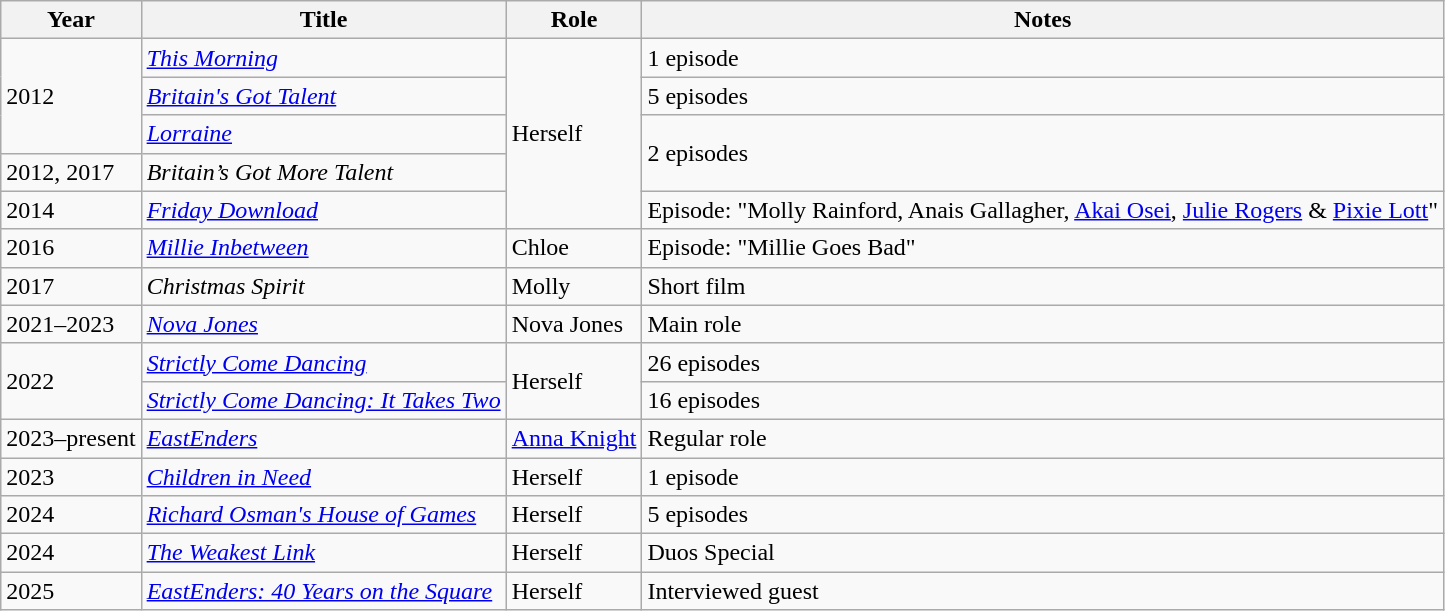<table class="wikitable">
<tr>
<th>Year</th>
<th>Title</th>
<th>Role</th>
<th>Notes</th>
</tr>
<tr>
<td rowspan="3">2012</td>
<td><em><a href='#'>This Morning</a></em></td>
<td rowspan="5">Herself</td>
<td>1 episode</td>
</tr>
<tr>
<td><em><a href='#'>Britain's Got Talent</a></em></td>
<td>5 episodes</td>
</tr>
<tr>
<td><em><a href='#'>Lorraine</a></em></td>
<td rowspan="2">2 episodes</td>
</tr>
<tr>
<td>2012, 2017</td>
<td><em>Britain’s Got More Talent</em></td>
</tr>
<tr>
<td>2014</td>
<td><em><a href='#'>Friday Download</a></em></td>
<td>Episode: "Molly Rainford, Anais Gallagher, <a href='#'>Akai Osei</a>, <a href='#'>Julie Rogers</a> & <a href='#'>Pixie Lott</a>"</td>
</tr>
<tr>
<td>2016</td>
<td><em><a href='#'>Millie Inbetween</a></em></td>
<td>Chloe</td>
<td>Episode: "Millie Goes Bad"</td>
</tr>
<tr>
<td>2017</td>
<td><em>Christmas Spirit</em></td>
<td>Molly</td>
<td>Short film</td>
</tr>
<tr>
<td>2021–2023</td>
<td><em><a href='#'>Nova Jones</a></em></td>
<td>Nova Jones</td>
<td>Main role</td>
</tr>
<tr>
<td rowspan="2">2022</td>
<td><em><a href='#'>Strictly Come Dancing</a></em></td>
<td rowspan="2">Herself</td>
<td>26 episodes</td>
</tr>
<tr>
<td><em><a href='#'>Strictly Come Dancing: It Takes Two</a></em></td>
<td>16 episodes</td>
</tr>
<tr>
<td>2023–present</td>
<td><em><a href='#'>EastEnders</a></em></td>
<td><a href='#'>Anna Knight</a></td>
<td>Regular role</td>
</tr>
<tr>
<td>2023</td>
<td><em><a href='#'>Children in Need</a></em></td>
<td>Herself</td>
<td>1 episode</td>
</tr>
<tr>
<td>2024</td>
<td><em><a href='#'>Richard Osman's House of Games</a></em></td>
<td>Herself</td>
<td>5 episodes</td>
</tr>
<tr>
<td>2024</td>
<td><em><a href='#'>The Weakest Link</a></em></td>
<td>Herself</td>
<td>Duos Special</td>
</tr>
<tr>
<td>2025</td>
<td><em><a href='#'>EastEnders: 40 Years on the Square</a></em></td>
<td>Herself</td>
<td>Interviewed guest</td>
</tr>
</table>
